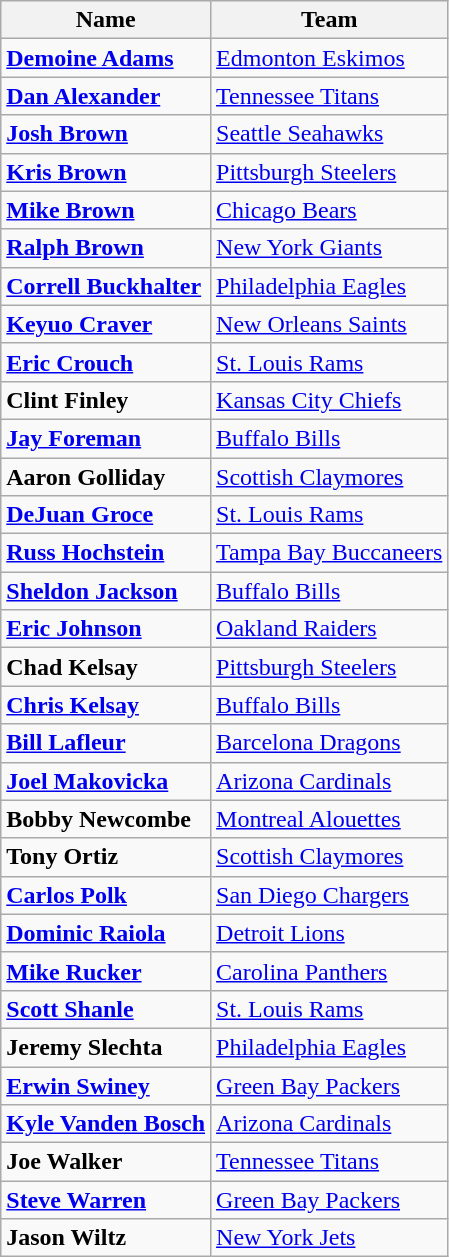<table class="wikitable">
<tr>
<th>Name</th>
<th>Team</th>
</tr>
<tr>
<td><strong><a href='#'>Demoine Adams</a></strong></td>
<td><a href='#'>Edmonton Eskimos</a></td>
</tr>
<tr>
<td><strong><a href='#'>Dan Alexander</a></strong></td>
<td><a href='#'>Tennessee Titans</a></td>
</tr>
<tr>
<td><strong><a href='#'>Josh Brown</a></strong></td>
<td><a href='#'>Seattle Seahawks</a></td>
</tr>
<tr>
<td><strong><a href='#'>Kris Brown</a></strong></td>
<td><a href='#'>Pittsburgh Steelers</a></td>
</tr>
<tr>
<td><strong><a href='#'>Mike Brown</a></strong></td>
<td><a href='#'>Chicago Bears</a></td>
</tr>
<tr>
<td><strong><a href='#'>Ralph Brown</a></strong></td>
<td><a href='#'>New York Giants</a></td>
</tr>
<tr>
<td><strong><a href='#'>Correll Buckhalter</a></strong></td>
<td><a href='#'>Philadelphia Eagles</a></td>
</tr>
<tr>
<td><strong><a href='#'>Keyuo Craver</a></strong></td>
<td><a href='#'>New Orleans Saints</a></td>
</tr>
<tr>
<td><strong><a href='#'>Eric Crouch</a></strong></td>
<td><a href='#'>St. Louis Rams</a></td>
</tr>
<tr>
<td><strong>Clint Finley</strong></td>
<td><a href='#'>Kansas City Chiefs</a></td>
</tr>
<tr>
<td><strong><a href='#'>Jay Foreman</a></strong></td>
<td><a href='#'>Buffalo Bills</a></td>
</tr>
<tr>
<td><strong>Aaron Golliday</strong></td>
<td><a href='#'>Scottish Claymores</a></td>
</tr>
<tr>
<td><strong><a href='#'>DeJuan Groce</a></strong></td>
<td><a href='#'>St. Louis Rams</a></td>
</tr>
<tr>
<td><strong><a href='#'>Russ Hochstein</a></strong></td>
<td><a href='#'>Tampa Bay Buccaneers</a></td>
</tr>
<tr>
<td><strong><a href='#'>Sheldon Jackson</a></strong></td>
<td><a href='#'>Buffalo Bills</a></td>
</tr>
<tr>
<td><strong><a href='#'>Eric Johnson</a></strong></td>
<td><a href='#'>Oakland Raiders</a></td>
</tr>
<tr>
<td><strong>Chad Kelsay</strong></td>
<td><a href='#'>Pittsburgh Steelers</a></td>
</tr>
<tr>
<td><strong><a href='#'>Chris Kelsay</a></strong></td>
<td><a href='#'>Buffalo Bills</a></td>
</tr>
<tr>
<td><strong><a href='#'>Bill Lafleur</a></strong></td>
<td><a href='#'>Barcelona Dragons</a></td>
</tr>
<tr>
<td><strong><a href='#'>Joel Makovicka</a></strong></td>
<td><a href='#'>Arizona Cardinals</a></td>
</tr>
<tr>
<td><strong>Bobby Newcombe</strong></td>
<td><a href='#'>Montreal Alouettes</a></td>
</tr>
<tr>
<td><strong>Tony Ortiz</strong></td>
<td><a href='#'>Scottish Claymores</a></td>
</tr>
<tr>
<td><strong><a href='#'>Carlos Polk</a></strong></td>
<td><a href='#'>San Diego Chargers</a></td>
</tr>
<tr>
<td><strong><a href='#'>Dominic Raiola</a></strong></td>
<td><a href='#'>Detroit Lions</a></td>
</tr>
<tr>
<td><strong><a href='#'>Mike Rucker</a></strong></td>
<td><a href='#'>Carolina Panthers</a></td>
</tr>
<tr>
<td><strong><a href='#'>Scott Shanle</a></strong></td>
<td><a href='#'>St. Louis Rams</a></td>
</tr>
<tr>
<td><strong>Jeremy Slechta</strong></td>
<td><a href='#'>Philadelphia Eagles</a></td>
</tr>
<tr>
<td><strong><a href='#'>Erwin Swiney</a></strong></td>
<td><a href='#'>Green Bay Packers</a></td>
</tr>
<tr>
<td><strong><a href='#'>Kyle Vanden Bosch</a></strong></td>
<td><a href='#'>Arizona Cardinals</a></td>
</tr>
<tr>
<td><strong>Joe Walker</strong></td>
<td><a href='#'>Tennessee Titans</a></td>
</tr>
<tr>
<td><strong><a href='#'>Steve Warren</a></strong></td>
<td><a href='#'>Green Bay Packers</a></td>
</tr>
<tr>
<td><strong>Jason Wiltz</strong></td>
<td><a href='#'>New York Jets</a></td>
</tr>
</table>
